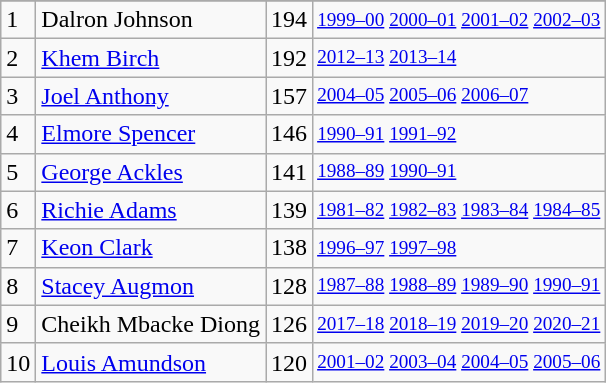<table class="wikitable">
<tr>
</tr>
<tr>
<td>1</td>
<td>Dalron Johnson</td>
<td>194</td>
<td style="font-size:80%;"><a href='#'>1999–00</a> <a href='#'>2000–01</a> <a href='#'>2001–02</a> <a href='#'>2002–03</a></td>
</tr>
<tr>
<td>2</td>
<td><a href='#'>Khem Birch</a></td>
<td>192</td>
<td style="font-size:80%;"><a href='#'>2012–13</a> <a href='#'>2013–14</a></td>
</tr>
<tr>
<td>3</td>
<td><a href='#'>Joel Anthony</a></td>
<td>157</td>
<td style="font-size:80%;"><a href='#'>2004–05</a> <a href='#'>2005–06</a> <a href='#'>2006–07</a></td>
</tr>
<tr>
<td>4</td>
<td><a href='#'>Elmore Spencer</a></td>
<td>146</td>
<td style="font-size:80%;"><a href='#'>1990–91</a> <a href='#'>1991–92</a></td>
</tr>
<tr>
<td>5</td>
<td><a href='#'>George Ackles</a></td>
<td>141</td>
<td style="font-size:80%;"><a href='#'>1988–89</a> <a href='#'>1990–91</a></td>
</tr>
<tr>
<td>6</td>
<td><a href='#'>Richie Adams</a></td>
<td>139</td>
<td style="font-size:80%;"><a href='#'>1981–82</a> <a href='#'>1982–83</a> <a href='#'>1983–84</a> <a href='#'>1984–85</a></td>
</tr>
<tr>
<td>7</td>
<td><a href='#'>Keon Clark</a></td>
<td>138</td>
<td style="font-size:80%;"><a href='#'>1996–97</a> <a href='#'>1997–98</a></td>
</tr>
<tr>
<td>8</td>
<td><a href='#'>Stacey Augmon</a></td>
<td>128</td>
<td style="font-size:80%;"><a href='#'>1987–88</a> <a href='#'>1988–89</a> <a href='#'>1989–90</a> <a href='#'>1990–91</a></td>
</tr>
<tr>
<td>9</td>
<td>Cheikh Mbacke Diong</td>
<td>126</td>
<td style="font-size:80%;"><a href='#'>2017–18</a> <a href='#'>2018–19</a> <a href='#'>2019–20</a> <a href='#'>2020–21</a></td>
</tr>
<tr>
<td>10</td>
<td><a href='#'>Louis Amundson</a></td>
<td>120</td>
<td style="font-size:80%;"><a href='#'>2001–02</a> <a href='#'>2003–04</a> <a href='#'>2004–05</a> <a href='#'>2005–06</a></td>
</tr>
</table>
